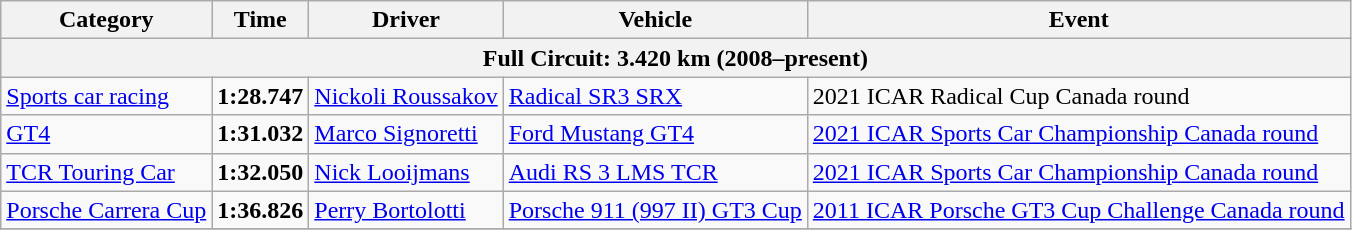<table class="wikitable">
<tr>
<th>Category</th>
<th>Time</th>
<th>Driver</th>
<th>Vehicle</th>
<th>Event</th>
</tr>
<tr>
<th colspan=5>Full Circuit: 3.420 km (2008–present)</th>
</tr>
<tr>
<td><a href='#'>Sports car racing</a></td>
<td><strong>1:28.747</strong></td>
<td><a href='#'>Nickoli Roussakov</a></td>
<td><a href='#'>Radical SR3 SRX</a></td>
<td>2021 ICAR Radical Cup Canada round</td>
</tr>
<tr>
<td><a href='#'>GT4</a></td>
<td><strong>1:31.032</strong></td>
<td><a href='#'>Marco Signoretti</a></td>
<td><a href='#'>Ford Mustang GT4</a></td>
<td><a href='#'>2021 ICAR Sports Car Championship Canada round</a></td>
</tr>
<tr>
<td><a href='#'>TCR Touring Car</a></td>
<td><strong>1:32.050</strong></td>
<td><a href='#'>Nick Looijmans</a></td>
<td><a href='#'>Audi RS 3 LMS TCR</a></td>
<td><a href='#'>2021 ICAR Sports Car Championship Canada round</a></td>
</tr>
<tr>
<td><a href='#'>Porsche Carrera Cup</a></td>
<td><strong>1:36.826</strong></td>
<td><a href='#'>Perry Bortolotti</a></td>
<td><a href='#'>Porsche 911 (997 II) GT3 Cup</a></td>
<td><a href='#'>2011 ICAR Porsche GT3 Cup Challenge Canada round</a></td>
</tr>
<tr>
</tr>
</table>
